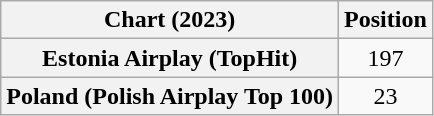<table class="wikitable sortable plainrowheaders" style="text-align:center">
<tr>
<th scope="col">Chart (2023)</th>
<th scope="col">Position</th>
</tr>
<tr>
<th scope="row">Estonia  Airplay (TopHit)</th>
<td>197</td>
</tr>
<tr>
<th scope="row">Poland (Polish Airplay Top 100)</th>
<td>23</td>
</tr>
</table>
